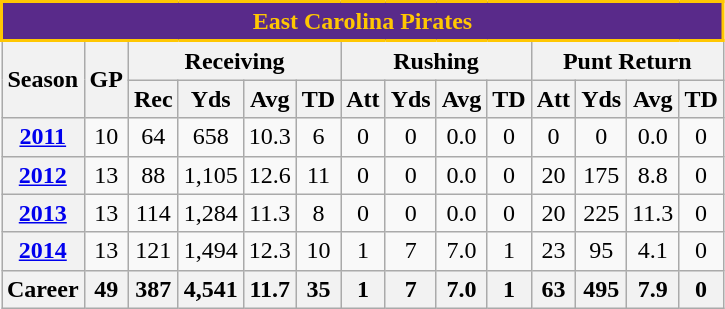<table class=wikitable style="text-align:center;">
<tr>
<th colspan="15" style="background: #592A8A; border: 2px solid #FFC702; color:#FFC702;">East Carolina Pirates</th>
</tr>
<tr>
<th rowspan="2">Season</th>
<th rowspan="2">GP</th>
<th colspan="4">Receiving</th>
<th colspan="4">Rushing</th>
<th colspan="4">Punt Return</th>
</tr>
<tr>
<th>Rec</th>
<th>Yds</th>
<th>Avg</th>
<th>TD</th>
<th>Att</th>
<th>Yds</th>
<th>Avg</th>
<th>TD</th>
<th>Att</th>
<th>Yds</th>
<th>Avg</th>
<th>TD</th>
</tr>
<tr>
<th><a href='#'>2011</a></th>
<td>10</td>
<td>64</td>
<td>658</td>
<td>10.3</td>
<td>6</td>
<td>0</td>
<td>0</td>
<td>0.0</td>
<td>0</td>
<td>0</td>
<td>0</td>
<td>0.0</td>
<td>0</td>
</tr>
<tr>
<th><a href='#'>2012</a></th>
<td>13</td>
<td>88</td>
<td>1,105</td>
<td>12.6</td>
<td>11</td>
<td>0</td>
<td>0</td>
<td>0.0</td>
<td>0</td>
<td>20</td>
<td>175</td>
<td>8.8</td>
<td>0</td>
</tr>
<tr>
<th><a href='#'>2013</a></th>
<td>13</td>
<td>114</td>
<td>1,284</td>
<td>11.3</td>
<td>8</td>
<td>0</td>
<td>0</td>
<td>0.0</td>
<td>0</td>
<td>20</td>
<td>225</td>
<td>11.3</td>
<td>0</td>
</tr>
<tr>
<th><a href='#'>2014</a></th>
<td>13</td>
<td>121</td>
<td>1,494</td>
<td>12.3</td>
<td>10</td>
<td>1</td>
<td>7</td>
<td>7.0</td>
<td>1</td>
<td>23</td>
<td>95</td>
<td>4.1</td>
<td>0</td>
</tr>
<tr>
<th>Career</th>
<th>49</th>
<th>387</th>
<th>4,541</th>
<th>11.7</th>
<th>35</th>
<th>1</th>
<th>7</th>
<th>7.0</th>
<th>1</th>
<th>63</th>
<th>495</th>
<th>7.9</th>
<th>0</th>
</tr>
</table>
